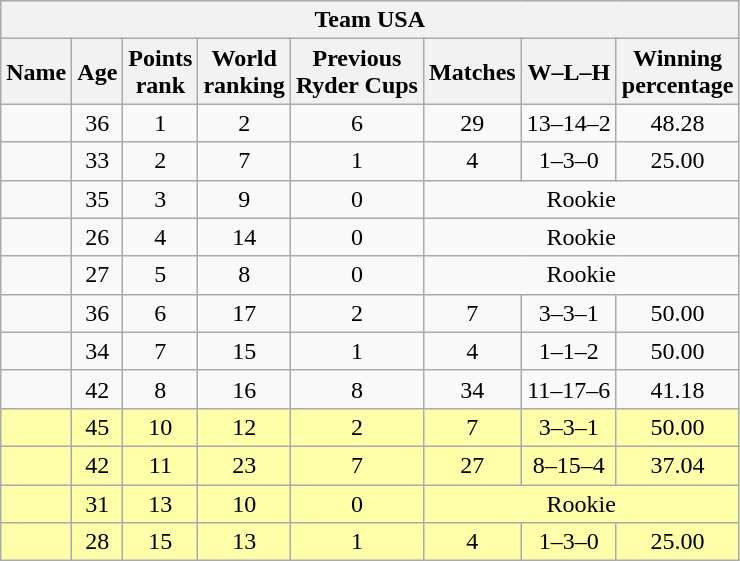<table class="wikitable sortable" style="text-align:center">
<tr>
<th colspan=8> Team USA</th>
</tr>
<tr>
<th>Name</th>
<th>Age</th>
<th>Points<br>rank</th>
<th>World<br>ranking</th>
<th>Previous<br>Ryder Cups</th>
<th>Matches</th>
<th>W–L–H</th>
<th>Winning<br>percentage</th>
</tr>
<tr>
<td align=left></td>
<td>36</td>
<td>1</td>
<td>2</td>
<td>6</td>
<td>29</td>
<td>13–14–2</td>
<td>48.28</td>
</tr>
<tr>
<td align=left></td>
<td>33</td>
<td>2</td>
<td>7</td>
<td>1</td>
<td>4</td>
<td>1–3–0</td>
<td>25.00</td>
</tr>
<tr>
<td align=left></td>
<td>35</td>
<td>3</td>
<td>9</td>
<td>0</td>
<td colspan="3">Rookie</td>
</tr>
<tr>
<td align=left></td>
<td>26</td>
<td>4</td>
<td>14</td>
<td>0</td>
<td colspan="3">Rookie</td>
</tr>
<tr>
<td align=left></td>
<td>27</td>
<td>5</td>
<td>8</td>
<td>0</td>
<td colspan="3">Rookie</td>
</tr>
<tr>
<td align=left></td>
<td>36</td>
<td>6</td>
<td>17</td>
<td>2</td>
<td>7</td>
<td>3–3–1</td>
<td>50.00</td>
</tr>
<tr>
<td align=left></td>
<td>34</td>
<td>7</td>
<td>15</td>
<td>1</td>
<td>4</td>
<td>1–1–2</td>
<td>50.00</td>
</tr>
<tr>
<td align=left></td>
<td>42</td>
<td>8</td>
<td>16</td>
<td>8</td>
<td>34</td>
<td>11–17–6</td>
<td>41.18</td>
</tr>
<tr style="background:#ffa;">
<td align=left></td>
<td>45</td>
<td>10</td>
<td>12</td>
<td>2</td>
<td>7</td>
<td>3–3–1</td>
<td>50.00</td>
</tr>
<tr style="background:#ffa;">
<td align=left></td>
<td>42</td>
<td>11</td>
<td>23</td>
<td>7</td>
<td>27</td>
<td>8–15–4</td>
<td>37.04</td>
</tr>
<tr style="background:#ffa;">
<td align=left></td>
<td>31</td>
<td>13</td>
<td>10</td>
<td>0</td>
<td colspan="3">Rookie</td>
</tr>
<tr style="background:#ffa;">
<td align=left></td>
<td>28</td>
<td>15</td>
<td>13</td>
<td>1</td>
<td>4</td>
<td>1–3–0</td>
<td>25.00</td>
</tr>
</table>
